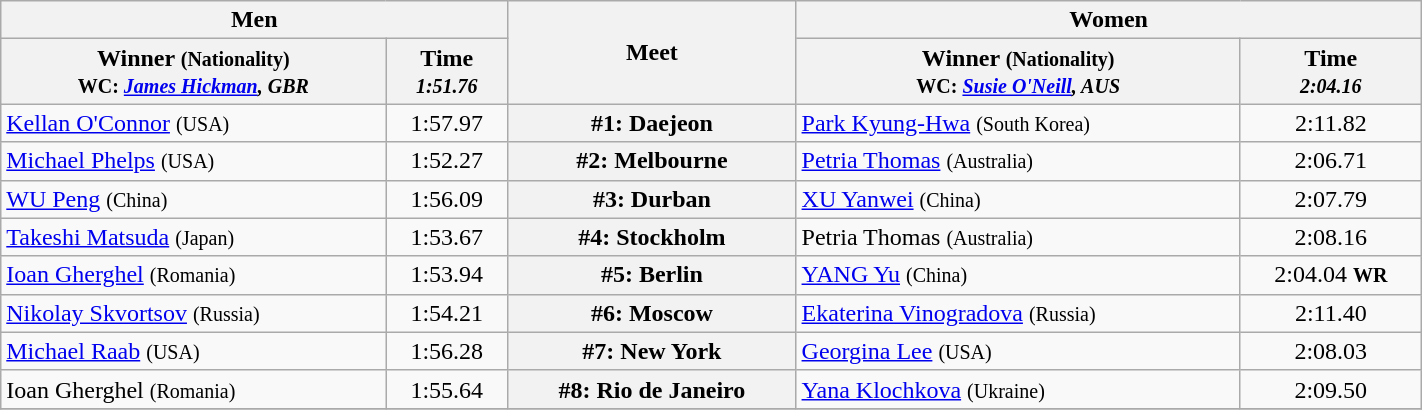<table class=wikitable width="75%">
<tr>
<th colspan="2">Men</th>
<th rowspan="2">Meet</th>
<th colspan="2">Women</th>
</tr>
<tr>
<th>Winner <small>(Nationality)<br> WC: <em><a href='#'>James Hickman</a>, GBR</em></small></th>
<th>Time <br><small> <em>1:51.76</em> </small></th>
<th>Winner <small>(Nationality)<br>WC: <em><a href='#'>Susie O'Neill</a>, AUS</em></small></th>
<th>Time<br><small><em>2:04.16</em></small></th>
</tr>
<tr>
<td> <a href='#'>Kellan O'Connor</a> <small>(USA)</small></td>
<td align=center>1:57.97</td>
<th>#1: Daejeon</th>
<td> <a href='#'>Park Kyung-Hwa</a> <small>(South Korea)</small></td>
<td align=center>2:11.82</td>
</tr>
<tr>
<td> <a href='#'>Michael Phelps</a> <small>(USA)</small></td>
<td align=center>1:52.27</td>
<th>#2: Melbourne</th>
<td> <a href='#'>Petria Thomas</a> <small>(Australia)</small></td>
<td align=center>2:06.71</td>
</tr>
<tr>
<td> <a href='#'>WU Peng</a> <small>(China)</small></td>
<td align=center>1:56.09</td>
<th>#3: Durban</th>
<td> <a href='#'>XU Yanwei</a> <small>(China)</small></td>
<td align=center>2:07.79</td>
</tr>
<tr>
<td> <a href='#'>Takeshi Matsuda</a> <small>(Japan)</small></td>
<td align=center>1:53.67</td>
<th>#4: Stockholm</th>
<td> Petria Thomas <small>(Australia)</small></td>
<td align=center>2:08.16</td>
</tr>
<tr>
<td> <a href='#'>Ioan Gherghel</a> <small>(Romania)</small></td>
<td align=center>1:53.94</td>
<th>#5: Berlin</th>
<td> <a href='#'>YANG Yu</a> <small>(China)</small></td>
<td align=center>2:04.04 <small><strong>WR</strong></small></td>
</tr>
<tr>
<td> <a href='#'>Nikolay Skvortsov</a> <small>(Russia)</small></td>
<td align=center>1:54.21</td>
<th>#6: Moscow</th>
<td> <a href='#'>Ekaterina Vinogradova</a> <small>(Russia)</small></td>
<td align=center>2:11.40</td>
</tr>
<tr>
<td> <a href='#'>Michael Raab</a> <small>(USA)</small></td>
<td align=center>1:56.28</td>
<th>#7: New York</th>
<td> <a href='#'>Georgina Lee</a> <small>(USA)</small></td>
<td align=center>2:08.03</td>
</tr>
<tr>
<td> Ioan Gherghel <small>(Romania)</small></td>
<td align=center>1:55.64</td>
<th>#8: Rio de Janeiro</th>
<td> <a href='#'>Yana Klochkova</a> <small>(Ukraine)</small></td>
<td align=center>2:09.50</td>
</tr>
<tr>
</tr>
</table>
